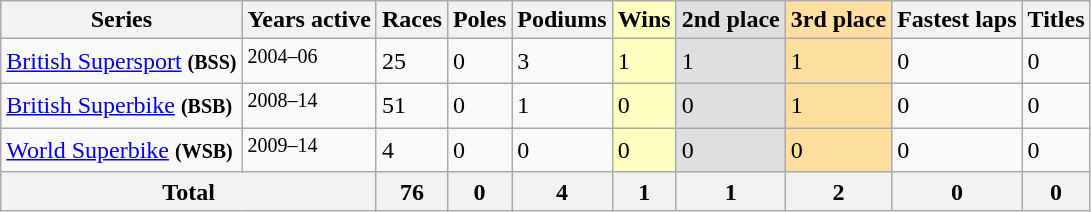<table class="wikitable">
<tr>
<th colspan=2>Series</th>
<th>Years active</th>
<th>Races</th>
<th>Poles</th>
<th>Podiums</th>
<td style="background:#ffffbf;"><strong>Wins</strong></td>
<td style="background:#dfdfdf;"><strong>2nd place</strong></td>
<td style="background:#ffdf9f;"><strong>3rd place</strong></td>
<th>Fastest laps</th>
<th>Titles</th>
</tr>
<tr>
<td colspan=2><a href='#'>British Supersport</a> <small><strong>(BSS)</strong></small></td>
<td><sup>2004–06</sup></td>
<td>25</td>
<td>0</td>
<td>3</td>
<td style="background:#ffffbf;">1</td>
<td style="background:#dfdfdf;">1</td>
<td style="background:#ffdf9f;">1</td>
<td>0</td>
<td>0</td>
</tr>
<tr>
<td colspan=2><a href='#'>British Superbike</a> <small><strong>(BSB)</strong></small></td>
<td><sup>2008–14</sup></td>
<td>51</td>
<td>0</td>
<td>1</td>
<td style="background:#ffffbf;">0</td>
<td style="background:#dfdfdf;">0</td>
<td style="background:#ffdf9f;">1</td>
<td>0</td>
<td>0</td>
</tr>
<tr>
<td colspan=2><a href='#'>World Superbike</a> <small><strong>(WSB)</strong></small></td>
<td><sup>2009–14</sup></td>
<td>4</td>
<td>0</td>
<td>0</td>
<td style="background:#ffffbf;">0</td>
<td style="background:#dfdfdf;">0</td>
<td style="background:#ffdf9f;">0</td>
<td>0</td>
<td>0</td>
</tr>
<tr>
<th colspan=3>Total</th>
<th>76</th>
<th>0</th>
<th>4</th>
<th>1</th>
<th>1</th>
<th>2</th>
<th>0</th>
<th>0</th>
</tr>
</table>
